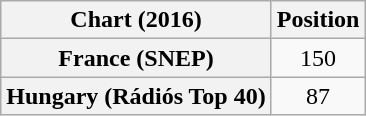<table class="wikitable sortable plainrowheaders">
<tr>
<th>Chart (2016)</th>
<th>Position</th>
</tr>
<tr>
<th scope="row">France (SNEP)</th>
<td style="text-align:center;">150</td>
</tr>
<tr>
<th scope="row">Hungary (Rádiós Top 40)</th>
<td style="text-align:center;">87</td>
</tr>
</table>
